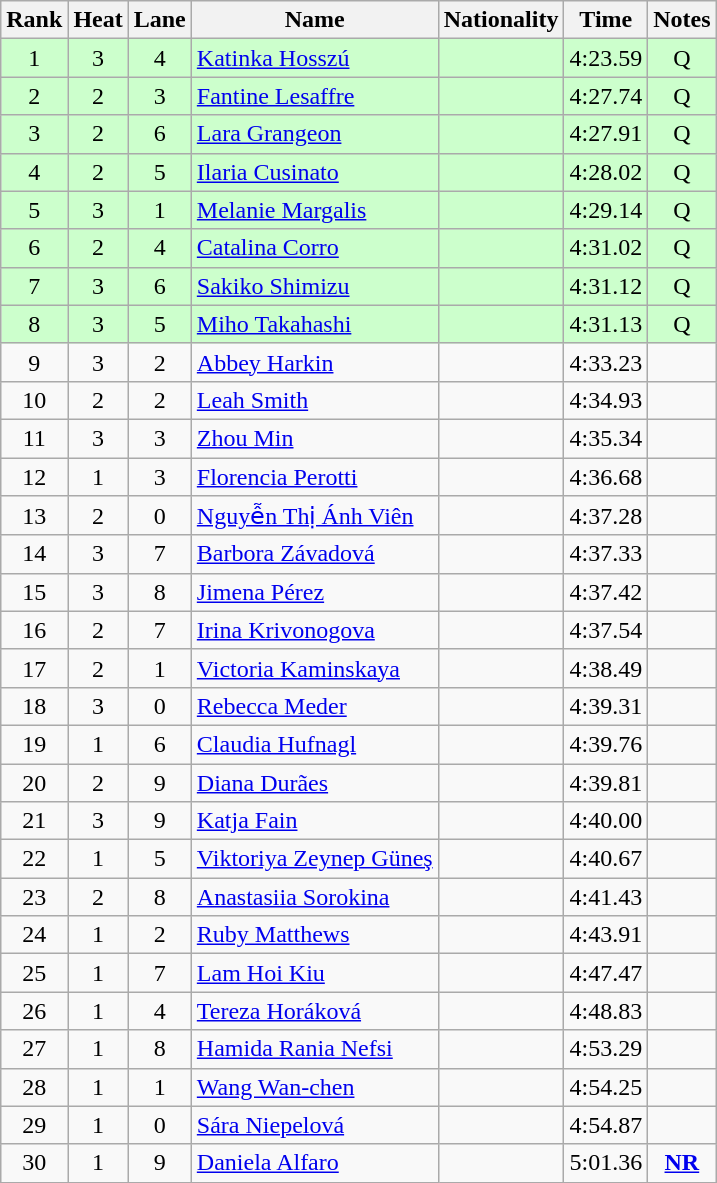<table class="wikitable sortable" style="text-align:center">
<tr>
<th>Rank</th>
<th>Heat</th>
<th>Lane</th>
<th>Name</th>
<th>Nationality</th>
<th>Time</th>
<th>Notes</th>
</tr>
<tr bgcolor=ccffcc>
<td>1</td>
<td>3</td>
<td>4</td>
<td align=left><a href='#'>Katinka Hosszú</a></td>
<td align=left></td>
<td>4:23.59</td>
<td>Q</td>
</tr>
<tr bgcolor=ccffcc>
<td>2</td>
<td>2</td>
<td>3</td>
<td align=left><a href='#'>Fantine Lesaffre</a></td>
<td align=left></td>
<td>4:27.74</td>
<td>Q</td>
</tr>
<tr bgcolor=ccffcc>
<td>3</td>
<td>2</td>
<td>6</td>
<td align=left><a href='#'>Lara Grangeon</a></td>
<td align=left></td>
<td>4:27.91</td>
<td>Q</td>
</tr>
<tr bgcolor=ccffcc>
<td>4</td>
<td>2</td>
<td>5</td>
<td align=left><a href='#'>Ilaria Cusinato</a></td>
<td align=left></td>
<td>4:28.02</td>
<td>Q</td>
</tr>
<tr bgcolor=ccffcc>
<td>5</td>
<td>3</td>
<td>1</td>
<td align=left><a href='#'>Melanie Margalis</a></td>
<td align=left></td>
<td>4:29.14</td>
<td>Q</td>
</tr>
<tr bgcolor=ccffcc>
<td>6</td>
<td>2</td>
<td>4</td>
<td align=left><a href='#'>Catalina Corro</a></td>
<td align=left></td>
<td>4:31.02</td>
<td>Q</td>
</tr>
<tr bgcolor=ccffcc>
<td>7</td>
<td>3</td>
<td>6</td>
<td align=left><a href='#'>Sakiko Shimizu</a></td>
<td align=left></td>
<td>4:31.12</td>
<td>Q</td>
</tr>
<tr bgcolor=ccffcc>
<td>8</td>
<td>3</td>
<td>5</td>
<td align=left><a href='#'>Miho Takahashi</a></td>
<td align=left></td>
<td>4:31.13</td>
<td>Q</td>
</tr>
<tr>
<td>9</td>
<td>3</td>
<td>2</td>
<td align=left><a href='#'>Abbey Harkin</a></td>
<td align=left></td>
<td>4:33.23</td>
<td></td>
</tr>
<tr>
<td>10</td>
<td>2</td>
<td>2</td>
<td align=left><a href='#'>Leah Smith</a></td>
<td align=left></td>
<td>4:34.93</td>
<td></td>
</tr>
<tr>
<td>11</td>
<td>3</td>
<td>3</td>
<td align=left><a href='#'>Zhou Min</a></td>
<td align=left></td>
<td>4:35.34</td>
<td></td>
</tr>
<tr>
<td>12</td>
<td>1</td>
<td>3</td>
<td align=left><a href='#'>Florencia Perotti</a></td>
<td align=left></td>
<td>4:36.68</td>
<td></td>
</tr>
<tr>
<td>13</td>
<td>2</td>
<td>0</td>
<td align=left><a href='#'>Nguyễn Thị Ánh Viên</a></td>
<td align=left></td>
<td>4:37.28</td>
<td></td>
</tr>
<tr>
<td>14</td>
<td>3</td>
<td>7</td>
<td align=left><a href='#'>Barbora Závadová</a></td>
<td align=left></td>
<td>4:37.33</td>
<td></td>
</tr>
<tr>
<td>15</td>
<td>3</td>
<td>8</td>
<td align=left><a href='#'>Jimena Pérez</a></td>
<td align=left></td>
<td>4:37.42</td>
<td></td>
</tr>
<tr>
<td>16</td>
<td>2</td>
<td>7</td>
<td align=left><a href='#'>Irina Krivonogova</a></td>
<td align=left></td>
<td>4:37.54</td>
<td></td>
</tr>
<tr>
<td>17</td>
<td>2</td>
<td>1</td>
<td align=left><a href='#'>Victoria Kaminskaya</a></td>
<td align=left></td>
<td>4:38.49</td>
<td></td>
</tr>
<tr>
<td>18</td>
<td>3</td>
<td>0</td>
<td align=left><a href='#'>Rebecca Meder</a></td>
<td align=left></td>
<td>4:39.31</td>
<td></td>
</tr>
<tr>
<td>19</td>
<td>1</td>
<td>6</td>
<td align=left><a href='#'>Claudia Hufnagl</a></td>
<td align=left></td>
<td>4:39.76</td>
<td></td>
</tr>
<tr>
<td>20</td>
<td>2</td>
<td>9</td>
<td align=left><a href='#'>Diana Durães</a></td>
<td align=left></td>
<td>4:39.81</td>
<td></td>
</tr>
<tr>
<td>21</td>
<td>3</td>
<td>9</td>
<td align=left><a href='#'>Katja Fain</a></td>
<td align=left></td>
<td>4:40.00</td>
<td></td>
</tr>
<tr>
<td>22</td>
<td>1</td>
<td>5</td>
<td align=left><a href='#'>Viktoriya Zeynep Güneş</a></td>
<td align=left></td>
<td>4:40.67</td>
<td></td>
</tr>
<tr>
<td>23</td>
<td>2</td>
<td>8</td>
<td align=left><a href='#'>Anastasiia Sorokina</a></td>
<td align=left></td>
<td>4:41.43</td>
<td></td>
</tr>
<tr>
<td>24</td>
<td>1</td>
<td>2</td>
<td align=left><a href='#'>Ruby Matthews</a></td>
<td align=left></td>
<td>4:43.91</td>
<td></td>
</tr>
<tr>
<td>25</td>
<td>1</td>
<td>7</td>
<td align=left><a href='#'>Lam Hoi Kiu</a></td>
<td align=left></td>
<td>4:47.47</td>
<td></td>
</tr>
<tr>
<td>26</td>
<td>1</td>
<td>4</td>
<td align=left><a href='#'>Tereza Horáková</a></td>
<td align=left></td>
<td>4:48.83</td>
<td></td>
</tr>
<tr>
<td>27</td>
<td>1</td>
<td>8</td>
<td align=left><a href='#'>Hamida Rania Nefsi</a></td>
<td align=left></td>
<td>4:53.29</td>
<td></td>
</tr>
<tr>
<td>28</td>
<td>1</td>
<td>1</td>
<td align=left><a href='#'>Wang Wan-chen</a></td>
<td align=left></td>
<td>4:54.25</td>
<td></td>
</tr>
<tr>
<td>29</td>
<td>1</td>
<td>0</td>
<td align=left><a href='#'>Sára Niepelová</a></td>
<td align=left></td>
<td>4:54.87</td>
<td></td>
</tr>
<tr>
<td>30</td>
<td>1</td>
<td>9</td>
<td align=left><a href='#'>Daniela Alfaro</a></td>
<td align=left></td>
<td>5:01.36</td>
<td><strong><a href='#'>NR</a></strong></td>
</tr>
</table>
